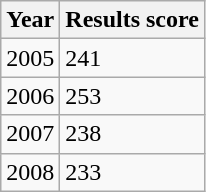<table class="wikitable" border="1">
<tr>
<th>Year</th>
<th>Results score</th>
</tr>
<tr>
<td>2005</td>
<td>241</td>
</tr>
<tr>
<td>2006</td>
<td>253</td>
</tr>
<tr>
<td>2007</td>
<td>238</td>
</tr>
<tr>
<td>2008</td>
<td>233</td>
</tr>
</table>
